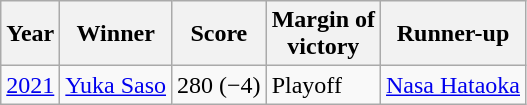<table class="wikitable">
<tr>
<th>Year</th>
<th>Winner</th>
<th>Score</th>
<th>Margin of<br>victory</th>
<th>Runner-up</th>
</tr>
<tr>
<td><a href='#'>2021</a></td>
<td> <a href='#'>Yuka Saso</a></td>
<td align=center>280 (−4)</td>
<td>Playoff</td>
<td> <a href='#'>Nasa Hataoka</a></td>
</tr>
</table>
